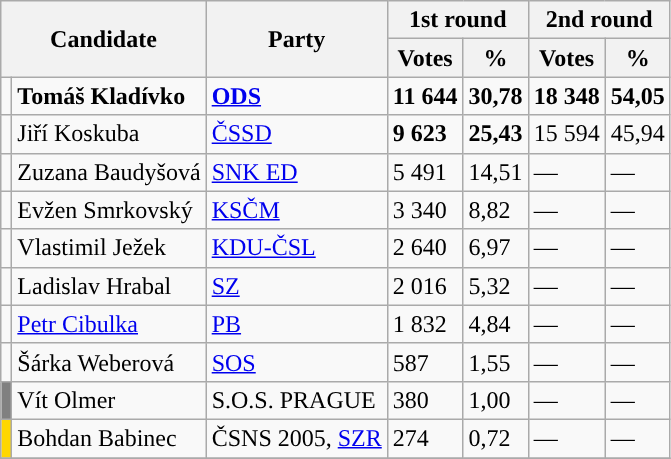<table class="wikitable sortable">
<tr>
<th colspan="2" rowspan="2">Candidate</th>
<th rowspan="2">Party</th>
<th colspan="2">1st round</th>
<th colspan="2">2nd round</th>
</tr>
<tr>
<th>Votes</th>
<th>%</th>
<th>Votes</th>
<th>%</th>
</tr>
<tr>
<td style="background-color:"></td>
<td><strong>Tomáš Kladívko</strong></td>
<td><a href='#'><strong>ODS</strong></a></td>
<td><strong>11 644</strong></td>
<td><strong>30,78</strong></td>
<td><strong>18 348</strong></td>
<td><strong>54,05</strong></td>
</tr>
<tr>
<td style="background-color:"></td>
<td>Jiří Koskuba</td>
<td><a href='#'>ČSSD</a></td>
<td><strong>9 623</strong></td>
<td><strong>25,43</strong></td>
<td>15 594</td>
<td>45,94</td>
</tr>
<tr>
<td style="background-color:"></td>
<td>Zuzana Baudyšová</td>
<td><a href='#'>SNK ED</a></td>
<td>5 491</td>
<td>14,51</td>
<td>—</td>
<td>—</td>
</tr>
<tr>
<td style="background-color:"></td>
<td>Evžen Smrkovský</td>
<td><a href='#'>KSČM</a></td>
<td>3 340</td>
<td>8,82</td>
<td>—</td>
<td>—</td>
</tr>
<tr>
<td style="background-color:"></td>
<td>Vlastimil Ježek</td>
<td><a href='#'>KDU-ČSL</a></td>
<td>2 640</td>
<td>6,97</td>
<td>—</td>
<td>—</td>
</tr>
<tr>
<td style="background-color:"></td>
<td>Ladislav Hrabal</td>
<td><a href='#'>SZ</a></td>
<td>2 016</td>
<td>5,32</td>
<td>—</td>
<td>—</td>
</tr>
<tr>
<td style="background-color:"></td>
<td><a href='#'>Petr Cibulka</a></td>
<td><a href='#'>PB</a></td>
<td>1 832</td>
<td>4,84</td>
<td>—</td>
<td>—</td>
</tr>
<tr>
<td style="background-color:"></td>
<td>Šárka Weberová</td>
<td><a href='#'>SOS</a></td>
<td>587</td>
<td>1,55</td>
<td>—</td>
<td>—</td>
</tr>
<tr>
<td style="background-color:grey"></td>
<td>Vít Olmer</td>
<td>S.O.S. PRAGUE</td>
<td>380</td>
<td>1,00</td>
<td>—</td>
<td>—</td>
</tr>
<tr>
<td style="background-color:gold;"></td>
<td>Bohdan Babinec</td>
<td>ČSNS 2005, <a href='#'>SZR</a></td>
<td>274</td>
<td>0,72</td>
<td>—</td>
<td>—</td>
</tr>
<tr>
</tr>
</table>
